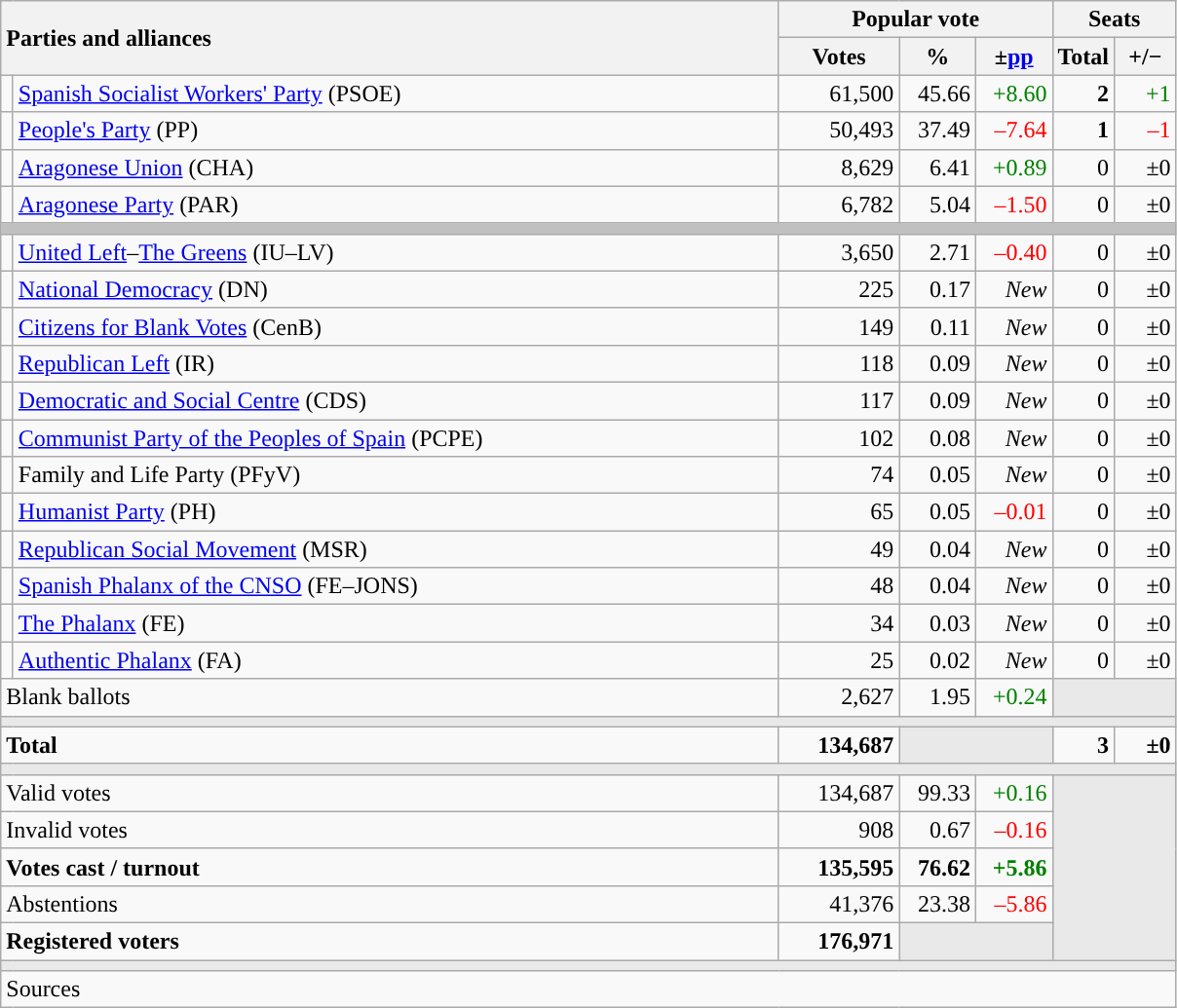<table class="wikitable" style="text-align:right;">
<tr>
<th style="text-align:left;" rowspan="2" colspan="2" width="525">Parties and alliances</th>
<th colspan="3">Popular vote</th>
<th colspan="2">Seats</th>
</tr>
<tr>
<th width="75">Votes</th>
<th width="45">%</th>
<th width="45">±<a href='#'>pp</a></th>
<th width="35">Total</th>
<th width="35">+/−</th>
</tr>
<tr>
<td width="1" style="color:inherit;background:"></td>
<td align="left"><a href='#'>Spanish Socialist Workers' Party</a> (PSOE)</td>
<td>61,500</td>
<td>45.66</td>
<td style="color:green;">+8.60</td>
<td><strong>2</strong></td>
<td style="color:green;">+1</td>
</tr>
<tr>
<td style="color:inherit;background:"></td>
<td align="left"><a href='#'>People's Party</a> (PP)</td>
<td>50,493</td>
<td>37.49</td>
<td style="color:red;">–7.64</td>
<td><strong>1</strong></td>
<td style="color:red;">–1</td>
</tr>
<tr>
<td style="color:inherit;background:"></td>
<td align="left"><a href='#'>Aragonese Union</a> (CHA)</td>
<td>8,629</td>
<td>6.41</td>
<td style="color:green;">+0.89</td>
<td>0</td>
<td>±0</td>
</tr>
<tr>
<td style="color:inherit;background:"></td>
<td align="left"><a href='#'>Aragonese Party</a> (PAR)</td>
<td>6,782</td>
<td>5.04</td>
<td style="color:red;">–1.50</td>
<td>0</td>
<td>±0</td>
</tr>
<tr>
<td colspan="7" bgcolor="#C0C0C0"></td>
</tr>
<tr>
<td style="color:inherit;background:"></td>
<td align="left"><a href='#'>United Left</a>–<a href='#'>The Greens</a> (IU–LV)</td>
<td>3,650</td>
<td>2.71</td>
<td style="color:red;">–0.40</td>
<td>0</td>
<td>±0</td>
</tr>
<tr>
<td style="color:inherit;background:"></td>
<td align="left"><a href='#'>National Democracy</a> (DN)</td>
<td>225</td>
<td>0.17</td>
<td><em>New</em></td>
<td>0</td>
<td>±0</td>
</tr>
<tr>
<td style="color:inherit;background:"></td>
<td align="left"><a href='#'>Citizens for Blank Votes</a> (CenB)</td>
<td>149</td>
<td>0.11</td>
<td><em>New</em></td>
<td>0</td>
<td>±0</td>
</tr>
<tr>
<td style="color:inherit;background:"></td>
<td align="left"><a href='#'>Republican Left</a> (IR)</td>
<td>118</td>
<td>0.09</td>
<td><em>New</em></td>
<td>0</td>
<td>±0</td>
</tr>
<tr>
<td style="color:inherit;background:"></td>
<td align="left"><a href='#'>Democratic and Social Centre</a> (CDS)</td>
<td>117</td>
<td>0.09</td>
<td><em>New</em></td>
<td>0</td>
<td>±0</td>
</tr>
<tr>
<td style="color:inherit;background:"></td>
<td align="left"><a href='#'>Communist Party of the Peoples of Spain</a> (PCPE)</td>
<td>102</td>
<td>0.08</td>
<td><em>New</em></td>
<td>0</td>
<td>±0</td>
</tr>
<tr>
<td style="color:inherit;background:"></td>
<td align="left">Family and Life Party (PFyV)</td>
<td>74</td>
<td>0.05</td>
<td><em>New</em></td>
<td>0</td>
<td>±0</td>
</tr>
<tr>
<td style="color:inherit;background:"></td>
<td align="left"><a href='#'>Humanist Party</a> (PH)</td>
<td>65</td>
<td>0.05</td>
<td style="color:red;">–0.01</td>
<td>0</td>
<td>±0</td>
</tr>
<tr>
<td style="color:inherit;background:"></td>
<td align="left"><a href='#'>Republican Social Movement</a> (MSR)</td>
<td>49</td>
<td>0.04</td>
<td><em>New</em></td>
<td>0</td>
<td>±0</td>
</tr>
<tr>
<td style="color:inherit;background:"></td>
<td align="left"><a href='#'>Spanish Phalanx of the CNSO</a> (FE–JONS)</td>
<td>48</td>
<td>0.04</td>
<td><em>New</em></td>
<td>0</td>
<td>±0</td>
</tr>
<tr>
<td style="color:inherit;background:"></td>
<td align="left"><a href='#'>The Phalanx</a> (FE)</td>
<td>34</td>
<td>0.03</td>
<td><em>New</em></td>
<td>0</td>
<td>±0</td>
</tr>
<tr>
<td style="color:inherit;background:"></td>
<td align="left"><a href='#'>Authentic Phalanx</a> (FA)</td>
<td>25</td>
<td>0.02</td>
<td><em>New</em></td>
<td>0</td>
<td>±0</td>
</tr>
<tr>
<td align="left" colspan="2">Blank ballots</td>
<td>2,627</td>
<td>1.95</td>
<td style="color:green;">+0.24</td>
<td bgcolor="#E9E9E9" colspan="2"></td>
</tr>
<tr>
<td colspan="7" bgcolor="#E9E9E9"></td>
</tr>
<tr style="font-weight:bold;">
<td align="left" colspan="2">Total</td>
<td>134,687</td>
<td bgcolor="#E9E9E9" colspan="2"></td>
<td>3</td>
<td>±0</td>
</tr>
<tr>
<td colspan="7" bgcolor="#E9E9E9"></td>
</tr>
<tr>
<td align="left" colspan="2">Valid votes</td>
<td>134,687</td>
<td>99.33</td>
<td style="color:green;">+0.16</td>
<td bgcolor="#E9E9E9" colspan="2" rowspan="5"></td>
</tr>
<tr>
<td align="left" colspan="2">Invalid votes</td>
<td>908</td>
<td>0.67</td>
<td style="color:red;">–0.16</td>
</tr>
<tr style="font-weight:bold;">
<td align="left" colspan="2">Votes cast / turnout</td>
<td>135,595</td>
<td>76.62</td>
<td style="color:green;">+5.86</td>
</tr>
<tr>
<td align="left" colspan="2">Abstentions</td>
<td>41,376</td>
<td>23.38</td>
<td style="color:red;">–5.86</td>
</tr>
<tr style="font-weight:bold;">
<td align="left" colspan="2">Registered voters</td>
<td>176,971</td>
<td bgcolor="#E9E9E9" colspan="2"></td>
</tr>
<tr>
<td colspan="7" bgcolor="#E9E9E9"></td>
</tr>
<tr>
<td align="left" colspan="7">Sources</td>
</tr>
</table>
